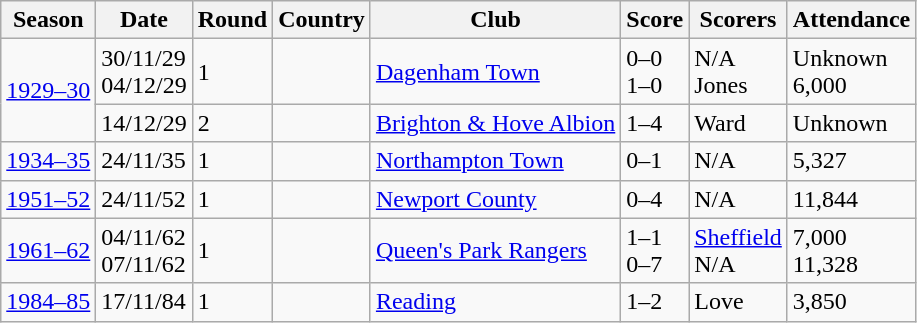<table class="wikitable">
<tr>
<th>Season</th>
<th>Date</th>
<th>Round</th>
<th>Country</th>
<th>Club</th>
<th>Score</th>
<th>Scorers</th>
<th>Attendance</th>
</tr>
<tr>
<td rowspan=2><a href='#'>1929–30</a></td>
<td>30/11/29<br>04/12/29</td>
<td>1</td>
<td></td>
<td><a href='#'>Dagenham Town</a></td>
<td>0–0<br>1–0</td>
<td>N/A<br>Jones</td>
<td>Unknown<br>6,000</td>
</tr>
<tr>
<td>14/12/29</td>
<td>2</td>
<td></td>
<td><a href='#'>Brighton & Hove Albion</a></td>
<td>1–4</td>
<td>Ward</td>
<td>Unknown</td>
</tr>
<tr>
<td><a href='#'>1934–35</a></td>
<td>24/11/35</td>
<td>1</td>
<td></td>
<td><a href='#'>Northampton Town</a></td>
<td>0–1</td>
<td>N/A</td>
<td>5,327</td>
</tr>
<tr>
<td><a href='#'>1951–52</a></td>
<td>24/11/52</td>
<td>1</td>
<td></td>
<td><a href='#'>Newport County</a></td>
<td>0–4</td>
<td>N/A</td>
<td>11,844</td>
</tr>
<tr>
<td><a href='#'>1961–62</a></td>
<td>04/11/62<br>07/11/62</td>
<td>1</td>
<td></td>
<td><a href='#'>Queen's Park Rangers</a></td>
<td>1–1<br>0–7</td>
<td><a href='#'>Sheffield</a><br>N/A</td>
<td>7,000<br>11,328</td>
</tr>
<tr>
<td><a href='#'>1984–85</a></td>
<td>17/11/84</td>
<td>1</td>
<td></td>
<td><a href='#'>Reading</a></td>
<td>1–2</td>
<td>Love</td>
<td>3,850</td>
</tr>
</table>
